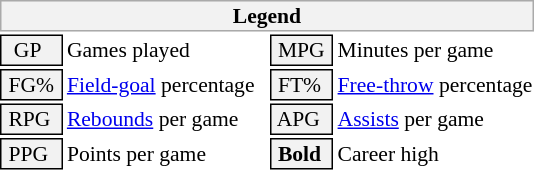<table class="toccolours" style="font-size: 90%; white-space: nowrap;">
<tr>
<th colspan="6" style="background:#f2f2f2; border:1px solid #aaa;">Legend</th>
</tr>
<tr>
<td style="background:#f2f2f2; border:1px solid black;">  GP</td>
<td>Games played</td>
<td style="background:#f2f2f2; border:1px solid black;"> MPG </td>
<td>Minutes per game</td>
</tr>
<tr>
<td style="background:#f2f2f2; border:1px solid black;"> FG% </td>
<td style="padding-right: 8px"><a href='#'>Field-goal</a> percentage</td>
<td style="background:#f2f2f2; border:1px solid black;"> FT% </td>
<td><a href='#'>Free-throw</a> percentage</td>
</tr>
<tr>
<td style="background:#f2f2f2; border:1px solid black;"> RPG </td>
<td><a href='#'>Rebounds</a> per game</td>
<td style="background:#f2f2f2; border:1px solid black;"> APG </td>
<td><a href='#'>Assists</a> per game</td>
</tr>
<tr>
<td style="background:#f2f2f2; border:1px solid black;"> PPG </td>
<td>Points per game</td>
<td style="background-color: #F2F2F2; border: 1px solid black"> <strong>Bold</strong> </td>
<td>Career high</td>
</tr>
<tr>
</tr>
</table>
